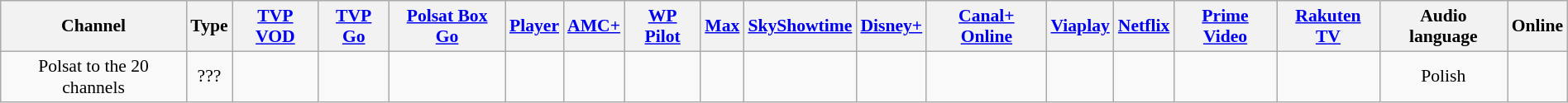<table class="wikitable sortable" width="100%" style="text-align:center; font-size: 90%">
<tr>
<th>Channel</th>
<th>Type</th>
<th><a href='#'>TVP VOD</a></th>
<th><a href='#'>TVP Go</a></th>
<th><a href='#'>Polsat Box Go</a></th>
<th><a href='#'>Player</a></th>
<th><a href='#'>AMC+</a></th>
<th><a href='#'>WP Pilot</a></th>
<th><a href='#'>Max</a></th>
<th><a href='#'>SkyShowtime</a></th>
<th><a href='#'>Disney+</a></th>
<th><a href='#'>Canal+ Online</a></th>
<th><a href='#'>Viaplay</a></th>
<th><a href='#'>Netflix</a></th>
<th><a href='#'>Prime Video</a></th>
<th><a href='#'>Rakuten TV</a></th>
<th>Audio language</th>
<th>Online</th>
</tr>
<tr>
<td>Polsat to the 20 channels</td>
<td>???</td>
<td></td>
<td></td>
<td></td>
<td></td>
<td></td>
<td></td>
<td></td>
<td></td>
<td></td>
<td></td>
<td></td>
<td></td>
<td></td>
<td></td>
<td>Polish</td>
<td></td>
</tr>
</table>
